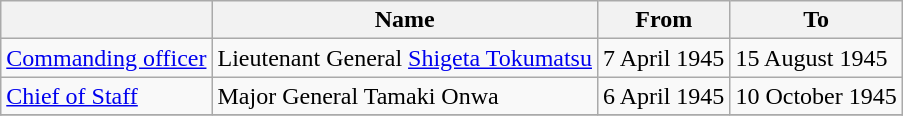<table class=wikitable>
<tr>
<th></th>
<th>Name</th>
<th>From</th>
<th>To</th>
</tr>
<tr>
<td><a href='#'>Commanding officer</a></td>
<td>Lieutenant General <a href='#'>Shigeta Tokumatsu</a></td>
<td>7 April 1945</td>
<td>15 August 1945</td>
</tr>
<tr>
<td><a href='#'>Chief of Staff</a></td>
<td>Major General Tamaki Onwa</td>
<td>6 April 1945</td>
<td>10 October 1945</td>
</tr>
<tr>
</tr>
</table>
